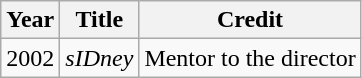<table class="wikitable">
<tr>
<th>Year</th>
<th>Title</th>
<th>Credit</th>
</tr>
<tr>
<td>2002</td>
<td><em>sIDney</em></td>
<td>Mentor to the director</td>
</tr>
</table>
